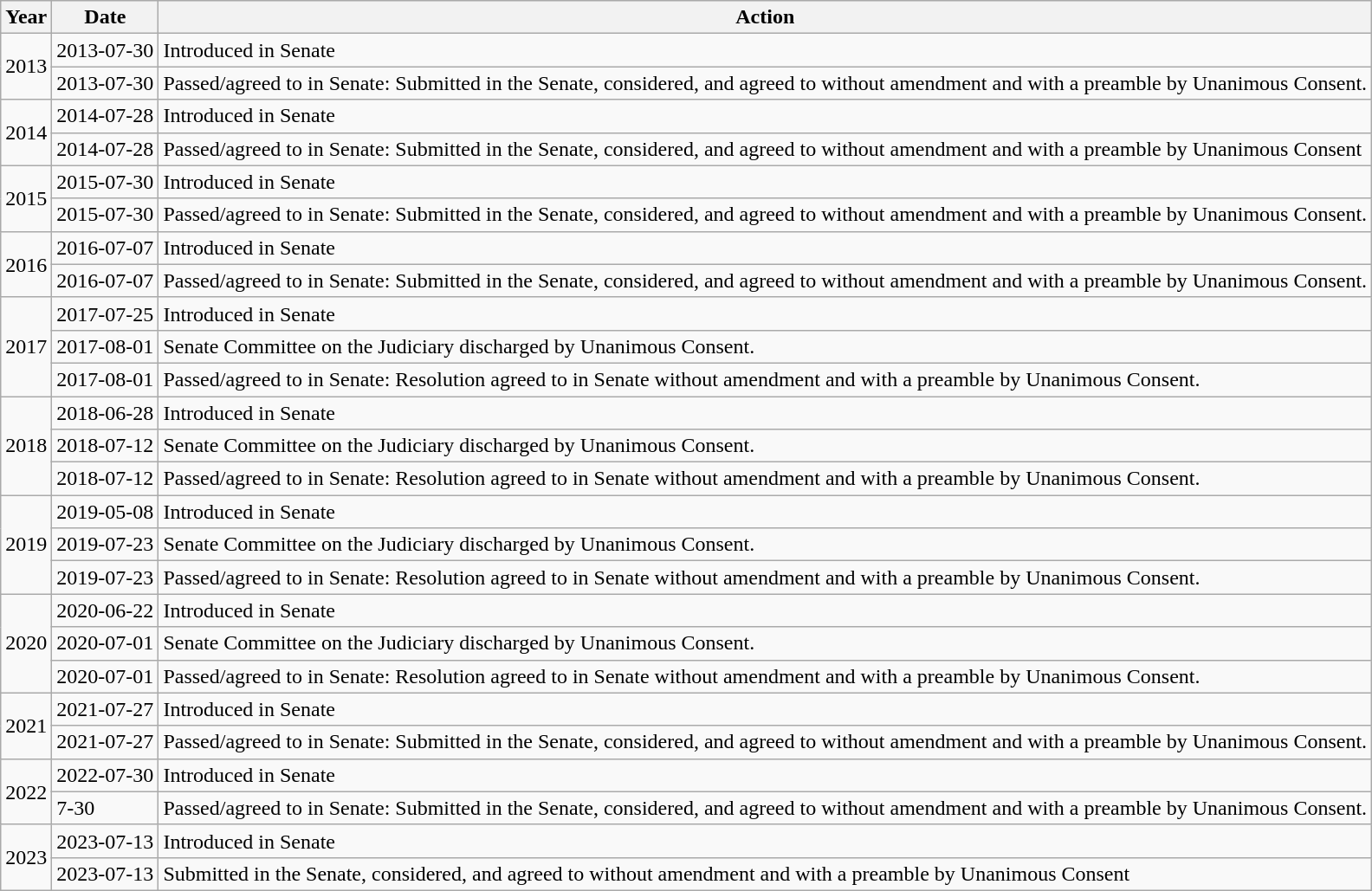<table class="wikitable">
<tr>
<th>Year</th>
<th>Date</th>
<th>Action</th>
</tr>
<tr>
<td rowspan="2">2013</td>
<td>2013-07-30</td>
<td>Introduced in Senate</td>
</tr>
<tr>
<td>2013-07-30</td>
<td>Passed/agreed to in Senate: Submitted in the Senate, considered, and agreed to without amendment and with a preamble by Unanimous Consent.</td>
</tr>
<tr>
<td rowspan="2">2014</td>
<td>2014-07-28</td>
<td>Introduced in Senate</td>
</tr>
<tr>
<td>2014-07-28</td>
<td>Passed/agreed to in Senate: Submitted in the Senate, considered, and agreed to without amendment and with a preamble by Unanimous Consent</td>
</tr>
<tr>
<td rowspan="2">2015</td>
<td>2015-07-30</td>
<td>Introduced in Senate</td>
</tr>
<tr>
<td>2015-07-30</td>
<td>Passed/agreed to in Senate: Submitted in the Senate, considered, and agreed to without amendment and with a preamble by Unanimous Consent.</td>
</tr>
<tr>
<td rowspan="2">2016</td>
<td>2016-07-07</td>
<td>Introduced in Senate</td>
</tr>
<tr>
<td>2016-07-07</td>
<td>Passed/agreed to in Senate: Submitted in the Senate, considered, and agreed to without amendment and with a preamble by Unanimous Consent.</td>
</tr>
<tr>
<td rowspan="3">2017</td>
<td>2017-07-25</td>
<td>Introduced in Senate</td>
</tr>
<tr>
<td>2017-08-01</td>
<td>Senate Committee on the Judiciary discharged by Unanimous Consent.</td>
</tr>
<tr>
<td>2017-08-01</td>
<td>Passed/agreed to in Senate: Resolution agreed to in Senate without amendment and with a preamble by Unanimous Consent.</td>
</tr>
<tr>
<td rowspan="3">2018</td>
<td>2018-06-28</td>
<td>Introduced in Senate</td>
</tr>
<tr>
<td>2018-07-12</td>
<td>Senate Committee on the Judiciary discharged by Unanimous Consent.</td>
</tr>
<tr>
<td>2018-07-12</td>
<td>Passed/agreed to in Senate: Resolution agreed to in Senate without amendment and with a preamble by Unanimous Consent.</td>
</tr>
<tr>
<td rowspan="3">2019</td>
<td>2019-05-08</td>
<td>Introduced in Senate</td>
</tr>
<tr>
<td>2019-07-23</td>
<td>Senate Committee on the Judiciary discharged by Unanimous Consent.</td>
</tr>
<tr>
<td>2019-07-23</td>
<td>Passed/agreed to in Senate: Resolution agreed to in Senate without amendment and with a preamble by Unanimous Consent.</td>
</tr>
<tr>
<td rowspan="3">2020</td>
<td>2020-06-22</td>
<td>Introduced in Senate</td>
</tr>
<tr>
<td>2020-07-01</td>
<td>Senate Committee on the Judiciary discharged by Unanimous Consent.</td>
</tr>
<tr>
<td>2020-07-01</td>
<td>Passed/agreed to in Senate: Resolution agreed to in Senate without amendment and with a preamble by Unanimous Consent.</td>
</tr>
<tr>
<td rowspan="2">2021</td>
<td>2021-07-27</td>
<td>Introduced in Senate</td>
</tr>
<tr>
<td>2021-07-27</td>
<td>Passed/agreed to in Senate: Submitted in the Senate, considered, and agreed to without amendment and with a preamble by Unanimous Consent.</td>
</tr>
<tr>
<td rowspan="2">2022</td>
<td>2022-07-30</td>
<td>Introduced in Senate</td>
</tr>
<tr>
<td>7-30</td>
<td>Passed/agreed to in Senate: Submitted in the Senate, considered, and agreed to without amendment and with a preamble by Unanimous Consent.</td>
</tr>
<tr>
<td rowspan="2">2023</td>
<td>2023-07-13</td>
<td>Introduced in Senate</td>
</tr>
<tr>
<td>2023-07-13</td>
<td>Submitted in the Senate, considered, and agreed to without amendment and with a preamble by Unanimous Consent</td>
</tr>
</table>
